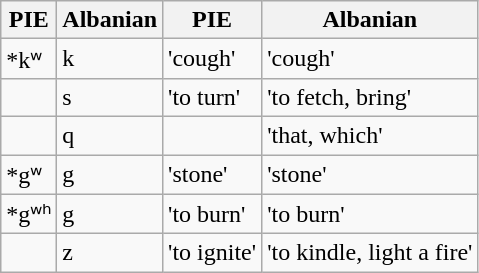<table class="wikitable">
<tr>
<th>PIE</th>
<th>Albanian</th>
<th>PIE</th>
<th>Albanian</th>
</tr>
<tr>
<td>*kʷ</td>
<td>k</td>
<td> 'cough'</td>
<td> 'cough'</td>
</tr>
<tr>
<td></td>
<td>s</td>
<td> 'to turn'</td>
<td> 'to fetch, bring'</td>
</tr>
<tr>
<td></td>
<td>q</td>
<td></td>
<td> 'that, which'</td>
</tr>
<tr>
<td>*gʷ</td>
<td>g</td>
<td> 'stone'</td>
<td> 'stone'</td>
</tr>
<tr>
<td>*gʷʰ</td>
<td>g</td>
<td> 'to burn'</td>
<td> 'to burn'</td>
</tr>
<tr>
<td></td>
<td>z</td>
<td> 'to ignite'</td>
<td> 'to kindle, light a fire'</td>
</tr>
</table>
